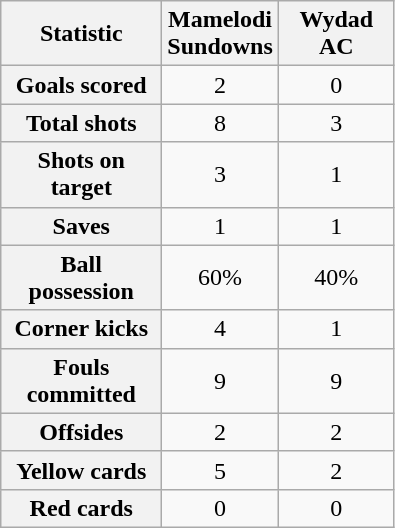<table class="wikitable plainrowheaders" style="text-align:center">
<tr>
<th scope="col" style="width:100px">Statistic</th>
<th scope="col" style="width:70px">Mamelodi Sundowns</th>
<th scope="col" style="width:70px">Wydad AC</th>
</tr>
<tr>
<th scope=row>Goals scored</th>
<td>2</td>
<td>0</td>
</tr>
<tr>
<th scope=row>Total shots</th>
<td>8</td>
<td>3</td>
</tr>
<tr>
<th scope=row>Shots on target</th>
<td>3</td>
<td>1</td>
</tr>
<tr>
<th scope=row>Saves</th>
<td>1</td>
<td>1</td>
</tr>
<tr>
<th scope=row>Ball possession</th>
<td>60%</td>
<td>40%</td>
</tr>
<tr>
<th scope=row>Corner kicks</th>
<td>4</td>
<td>1</td>
</tr>
<tr>
<th scope=row>Fouls committed</th>
<td>9</td>
<td>9</td>
</tr>
<tr>
<th scope=row>Offsides</th>
<td>2</td>
<td>2</td>
</tr>
<tr>
<th scope=row>Yellow cards</th>
<td>5</td>
<td>2</td>
</tr>
<tr>
<th scope=row>Red cards</th>
<td>0</td>
<td>0</td>
</tr>
</table>
